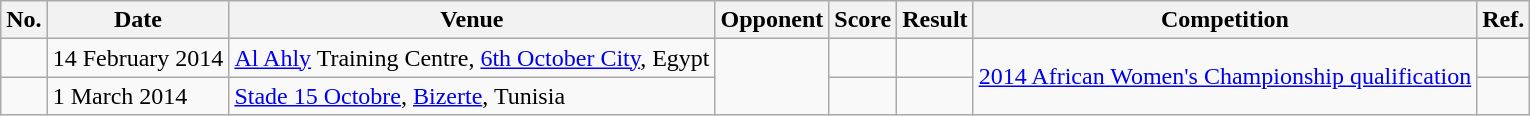<table class="wikitable">
<tr>
<th>No.</th>
<th>Date</th>
<th>Venue</th>
<th>Opponent</th>
<th>Score</th>
<th>Result</th>
<th>Competition</th>
<th>Ref.</th>
</tr>
<tr>
<td></td>
<td>14 February 2014</td>
<td><a href='#'>Al Ahly</a> Training Centre, <a href='#'>6th October City</a>, Egypt</td>
<td rowspan=2></td>
<td></td>
<td></td>
<td rowspan=2><a href='#'>2014 African Women's Championship qualification</a></td>
<td></td>
</tr>
<tr>
<td></td>
<td>1 March 2014</td>
<td><a href='#'>Stade 15 Octobre</a>, <a href='#'>Bizerte</a>, Tunisia</td>
<td></td>
<td></td>
<td></td>
</tr>
</table>
